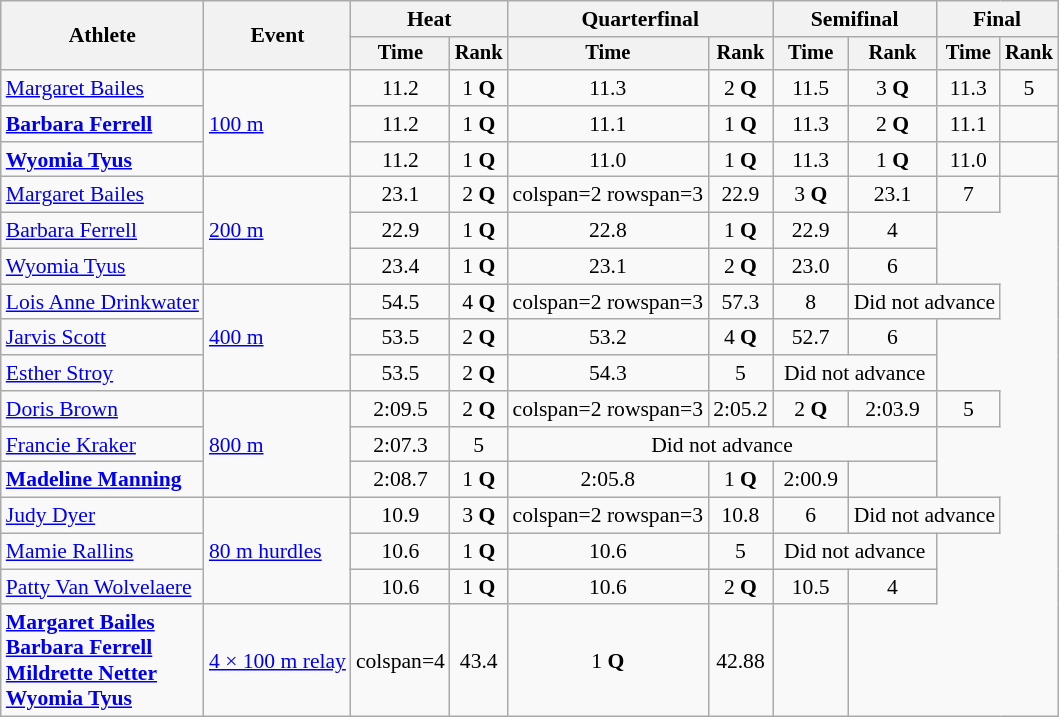<table class=wikitable style=font-size:90%;text-align:center>
<tr>
<th rowspan=2>Athlete</th>
<th rowspan=2>Event</th>
<th colspan=2>Heat</th>
<th colspan=2>Quarterfinal</th>
<th colspan=2>Semifinal</th>
<th colspan=2>Final</th>
</tr>
<tr style=font-size:95%>
<th>Time</th>
<th>Rank</th>
<th>Time</th>
<th>Rank</th>
<th>Time</th>
<th>Rank</th>
<th>Time</th>
<th>Rank</th>
</tr>
<tr>
<td align=left><a href='#'>Margaret Bailes</a></td>
<td align=left rowspan=3><a href='#'>100 m</a></td>
<td>11.2</td>
<td>1 <strong>Q</strong></td>
<td>11.3</td>
<td>2 <strong>Q</strong></td>
<td>11.5</td>
<td>3 <strong>Q</strong></td>
<td>11.3</td>
<td>5</td>
</tr>
<tr>
<td align=left><strong><a href='#'>Barbara Ferrell</a></strong></td>
<td>11.2</td>
<td>1 <strong>Q</strong></td>
<td>11.1</td>
<td>1 <strong>Q</strong></td>
<td>11.3</td>
<td>2 <strong>Q</strong></td>
<td>11.1</td>
<td></td>
</tr>
<tr>
<td align=left><strong><a href='#'>Wyomia Tyus</a></strong></td>
<td>11.2</td>
<td>1 <strong>Q</strong></td>
<td>11.0</td>
<td>1 <strong>Q</strong></td>
<td>11.3</td>
<td>1 <strong>Q</strong></td>
<td>11.0 </td>
<td></td>
</tr>
<tr>
<td align=left><a href='#'>Margaret Bailes</a></td>
<td align=left rowspan=3><a href='#'>200 m</a></td>
<td>23.1</td>
<td>2 <strong>Q</strong></td>
<td>colspan=2 rowspan=3 </td>
<td>22.9</td>
<td>3 <strong>Q</strong></td>
<td>23.1</td>
<td>7</td>
</tr>
<tr>
<td align=left><a href='#'>Barbara Ferrell</a></td>
<td>22.9</td>
<td>1 <strong>Q</strong></td>
<td>22.8 </td>
<td>1 <strong>Q</strong></td>
<td>22.9</td>
<td>4</td>
</tr>
<tr>
<td align=left><a href='#'>Wyomia Tyus</a></td>
<td>23.4</td>
<td>1 <strong>Q</strong></td>
<td>23.1</td>
<td>2 <strong>Q</strong></td>
<td>23.0</td>
<td>6</td>
</tr>
<tr>
<td align=left><a href='#'>Lois Anne Drinkwater</a></td>
<td align=left rowspan=3><a href='#'>400 m</a></td>
<td>54.5</td>
<td>4 <strong>Q</strong></td>
<td>colspan=2 rowspan=3 </td>
<td>57.3</td>
<td>8</td>
<td colspan=2>Did not advance</td>
</tr>
<tr>
<td align=left><a href='#'>Jarvis Scott</a></td>
<td>53.5</td>
<td>2 <strong>Q</strong></td>
<td>53.2</td>
<td>4 <strong>Q</strong></td>
<td>52.7</td>
<td>6</td>
</tr>
<tr>
<td align=left><a href='#'>Esther Stroy</a></td>
<td>53.5</td>
<td>2 <strong>Q</strong></td>
<td>54.3</td>
<td>5</td>
<td colspan=2>Did not advance</td>
</tr>
<tr>
<td align=left><a href='#'>Doris Brown</a></td>
<td align=left rowspan=3><a href='#'>800 m</a></td>
<td>2:09.5</td>
<td>2 <strong>Q</strong></td>
<td>colspan=2 rowspan=3 </td>
<td>2:05.2</td>
<td>2 <strong>Q</strong></td>
<td>2:03.9</td>
<td>5</td>
</tr>
<tr>
<td align=left><a href='#'>Francie Kraker</a></td>
<td>2:07.3</td>
<td>5</td>
<td colspan=4>Did not advance</td>
</tr>
<tr>
<td align=left><strong><a href='#'>Madeline Manning</a></strong></td>
<td>2:08.7</td>
<td>1 <strong>Q</strong></td>
<td>2:05.8</td>
<td>1 <strong>Q</strong></td>
<td>2:00.9 </td>
<td></td>
</tr>
<tr>
<td align=left><a href='#'>Judy Dyer</a></td>
<td align=left rowspan=3><a href='#'>80 m hurdles</a></td>
<td>10.9</td>
<td>3 <strong>Q</strong></td>
<td>colspan=2 rowspan=3 </td>
<td>10.8</td>
<td>6</td>
<td colspan=2>Did not advance</td>
</tr>
<tr>
<td align=left><a href='#'>Mamie Rallins</a></td>
<td>10.6</td>
<td>1 <strong>Q</strong></td>
<td>10.6</td>
<td>5</td>
<td colspan=2>Did not advance</td>
</tr>
<tr>
<td align=left><a href='#'>Patty Van Wolvelaere</a></td>
<td>10.6</td>
<td>1 <strong>Q</strong></td>
<td>10.6</td>
<td>2 <strong>Q</strong></td>
<td>10.5</td>
<td>4</td>
</tr>
<tr>
<td align=left><strong><a href='#'>Margaret Bailes</a><br><a href='#'>Barbara Ferrell</a><br><a href='#'>Mildrette Netter</a><br><a href='#'>Wyomia Tyus</a></strong></td>
<td align=left><a href='#'>4 × 100 m relay</a></td>
<td>colspan=4 </td>
<td>43.4</td>
<td>1 <strong>Q</strong></td>
<td>42.88 </td>
<td></td>
</tr>
</table>
